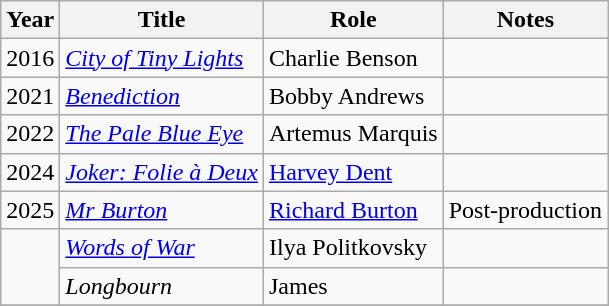<table class="wikitable sortable">
<tr>
<th>Year</th>
<th>Title</th>
<th>Role</th>
<th class="unsortable">Notes</th>
</tr>
<tr>
<td>2016</td>
<td><em><a href='#'>City of Tiny Lights</a></em></td>
<td>Charlie Benson</td>
<td></td>
</tr>
<tr>
<td>2021</td>
<td><em><a href='#'>Benediction</a></em></td>
<td>Bobby Andrews</td>
<td></td>
</tr>
<tr>
<td>2022</td>
<td><em><a href='#'>The Pale Blue Eye</a></em></td>
<td>Artemus Marquis</td>
<td></td>
</tr>
<tr>
<td>2024</td>
<td><em><a href='#'>Joker: Folie à Deux</a></em></td>
<td><a href='#'>Harvey Dent</a></td>
<td></td>
</tr>
<tr>
<td>2025</td>
<td><em><a href='#'>Mr Burton</a></em></td>
<td><a href='#'>Richard Burton</a></td>
<td>Post-production</td>
</tr>
<tr>
<td rowspan="2"></td>
<td><em><a href='#'>Words of War</a></em></td>
<td>Ilya Politkovsky</td>
<td></td>
</tr>
<tr>
<td><em>Longbourn</em></td>
<td>James</td>
<td></td>
</tr>
<tr>
</tr>
</table>
